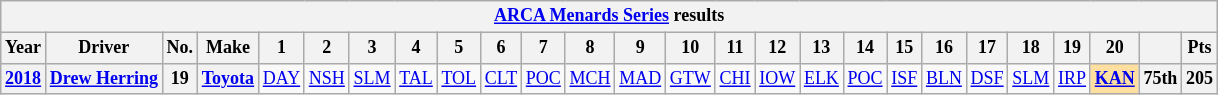<table class="wikitable mw-collapsible mw-collapsed" style="text-align:center; font-size:75%">
<tr>
<th colspan="32"><a href='#'>ARCA Menards Series</a> results</th>
</tr>
<tr>
<th>Year</th>
<th>Driver</th>
<th>No.</th>
<th>Make</th>
<th>1</th>
<th>2</th>
<th>3</th>
<th>4</th>
<th>5</th>
<th>6</th>
<th>7</th>
<th>8</th>
<th>9</th>
<th>10</th>
<th>11</th>
<th>12</th>
<th>13</th>
<th>14</th>
<th>15</th>
<th>16</th>
<th>17</th>
<th>18</th>
<th>19</th>
<th>20</th>
<th></th>
<th>Pts</th>
</tr>
<tr>
<th><a href='#'>2018</a></th>
<th><a href='#'>Drew Herring</a></th>
<th>19</th>
<th><a href='#'>Toyota</a></th>
<td><a href='#'>DAY</a></td>
<td><a href='#'>NSH</a></td>
<td><a href='#'>SLM</a></td>
<td><a href='#'>TAL</a></td>
<td><a href='#'>TOL</a></td>
<td><a href='#'>CLT</a></td>
<td><a href='#'>POC</a></td>
<td><a href='#'>MCH</a></td>
<td><a href='#'>MAD</a></td>
<td><a href='#'>GTW</a></td>
<td><a href='#'>CHI</a></td>
<td><a href='#'>IOW</a></td>
<td><a href='#'>ELK</a></td>
<td><a href='#'>POC</a></td>
<td><a href='#'>ISF</a></td>
<td><a href='#'>BLN</a></td>
<td><a href='#'>DSF</a></td>
<td><a href='#'>SLM</a></td>
<td><a href='#'>IRP</a></td>
<td style="background:#FFDF9F;"><strong><a href='#'>KAN</a></strong><br></td>
<th>75th</th>
<th>205</th>
</tr>
</table>
